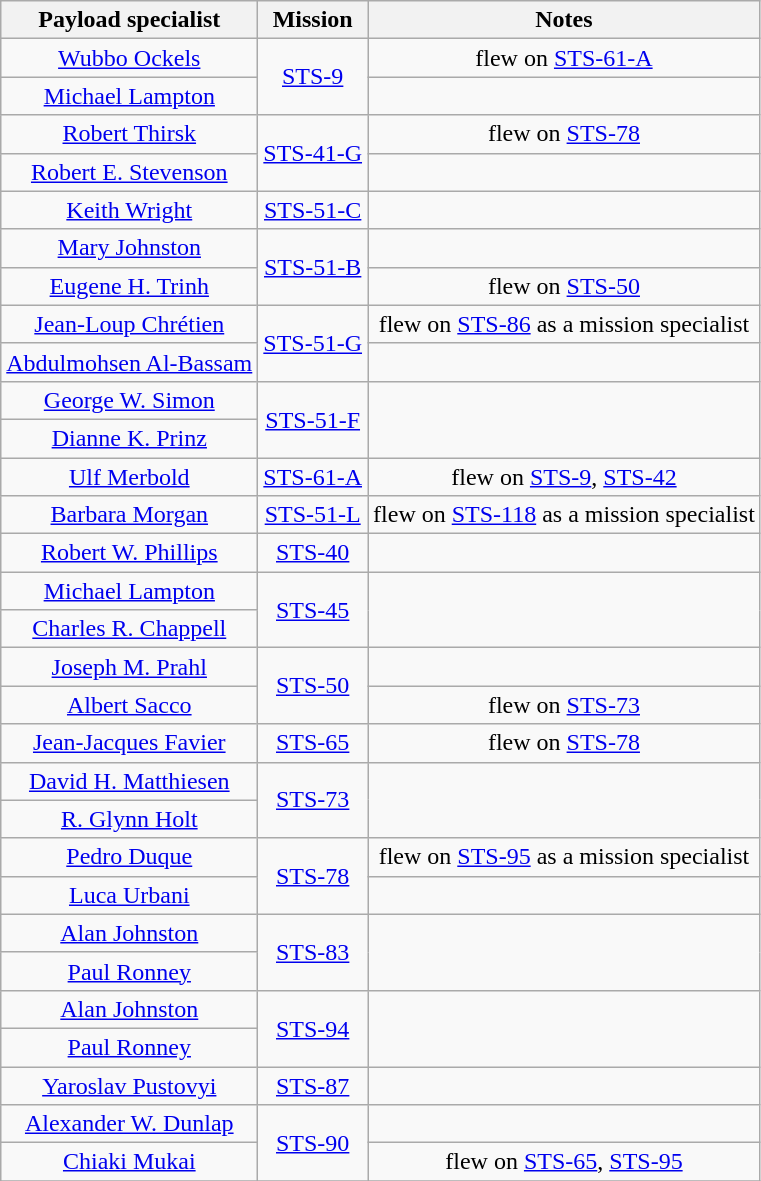<table class="wikitable sticky-header" style="text-align: center;">
<tr>
<th>Payload specialist</th>
<th>Mission</th>
<th>Notes</th>
</tr>
<tr>
<td><a href='#'>Wubbo Ockels</a></td>
<td rowspan="2"><a href='#'>STS-9</a></td>
<td>flew on <a href='#'>STS-61-A</a></td>
</tr>
<tr>
<td><a href='#'>Michael Lampton</a></td>
<td></td>
</tr>
<tr>
<td><a href='#'>Robert Thirsk</a></td>
<td rowspan="2"><a href='#'>STS-41-G</a></td>
<td>flew on <a href='#'>STS-78</a></td>
</tr>
<tr>
<td><a href='#'>Robert E. Stevenson</a></td>
<td></td>
</tr>
<tr>
<td><a href='#'>Keith Wright</a></td>
<td><a href='#'>STS-51-C</a></td>
<td></td>
</tr>
<tr>
<td><a href='#'>Mary Johnston</a></td>
<td rowspan="2"><a href='#'>STS-51-B</a></td>
<td></td>
</tr>
<tr>
<td><a href='#'>Eugene H. Trinh</a></td>
<td>flew on <a href='#'>STS-50</a></td>
</tr>
<tr>
<td><a href='#'>Jean-Loup Chrétien</a></td>
<td rowspan="2"><a href='#'>STS-51-G</a></td>
<td>flew on <a href='#'>STS-86</a> as a mission specialist</td>
</tr>
<tr>
<td><a href='#'>Abdulmohsen Al-Bassam</a></td>
<td></td>
</tr>
<tr>
<td><a href='#'>George W. Simon</a></td>
<td rowspan="2"><a href='#'>STS-51-F</a></td>
<td rowspan="2"></td>
</tr>
<tr>
<td><a href='#'>Dianne K. Prinz</a></td>
</tr>
<tr>
<td><a href='#'>Ulf Merbold</a></td>
<td><a href='#'>STS-61-A</a></td>
<td>flew on <a href='#'>STS-9</a>, <a href='#'>STS-42</a></td>
</tr>
<tr>
<td><a href='#'>Barbara Morgan</a></td>
<td><a href='#'>STS-51-L</a></td>
<td>flew on <a href='#'>STS-118</a> as a mission specialist</td>
</tr>
<tr>
<td><a href='#'>Robert W. Phillips</a></td>
<td><a href='#'>STS-40</a></td>
<td></td>
</tr>
<tr>
<td><a href='#'>Michael Lampton</a></td>
<td rowspan="2"><a href='#'>STS-45</a></td>
<td rowspan="2"></td>
</tr>
<tr>
<td><a href='#'>Charles R. Chappell</a></td>
</tr>
<tr>
<td><a href='#'>Joseph M. Prahl</a></td>
<td rowspan="2"><a href='#'>STS-50</a></td>
<td></td>
</tr>
<tr>
<td><a href='#'>Albert Sacco</a></td>
<td>flew on <a href='#'>STS-73</a></td>
</tr>
<tr>
<td><a href='#'>Jean-Jacques Favier</a></td>
<td><a href='#'>STS-65</a></td>
<td>flew on <a href='#'>STS-78</a></td>
</tr>
<tr>
<td><a href='#'>David H. Matthiesen</a></td>
<td rowspan="2"><a href='#'>STS-73</a></td>
<td rowspan="2"></td>
</tr>
<tr>
<td><a href='#'>R. Glynn Holt</a></td>
</tr>
<tr>
<td><a href='#'>Pedro Duque</a></td>
<td rowspan="2"><a href='#'>STS-78</a></td>
<td>flew on <a href='#'>STS-95</a> as a mission specialist</td>
</tr>
<tr>
<td><a href='#'>Luca Urbani</a></td>
<td></td>
</tr>
<tr>
<td><a href='#'>Alan Johnston</a></td>
<td rowspan="2"><a href='#'>STS-83</a></td>
<td rowspan="2"></td>
</tr>
<tr>
<td><a href='#'>Paul Ronney</a></td>
</tr>
<tr>
<td><a href='#'>Alan Johnston</a></td>
<td rowspan="2"><a href='#'>STS-94</a></td>
<td rowspan="2"></td>
</tr>
<tr>
<td><a href='#'>Paul Ronney</a></td>
</tr>
<tr>
<td><a href='#'>Yaroslav Pustovyi</a></td>
<td><a href='#'>STS-87</a></td>
<td></td>
</tr>
<tr>
<td><a href='#'>Alexander W. Dunlap</a></td>
<td rowspan="2"><a href='#'>STS-90</a></td>
<td></td>
</tr>
<tr>
<td><a href='#'>Chiaki Mukai</a></td>
<td>flew on <a href='#'>STS-65</a>, <a href='#'>STS-95</a></td>
</tr>
<tr>
</tr>
</table>
